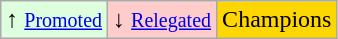<table class="wikitable" align="center">
<tr>
<td style="background:#ddffdd">↑ <small><a href='#'>Promoted</a></small></td>
<td style="background:#ffcccc">↓ <small><a href='#'>Relegated</a></small></td>
<td style="background:#FFD700;">Champions</td>
</tr>
</table>
